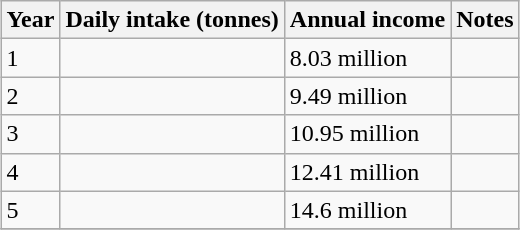<table class="wikitable sortable" style="margin: 0.5em auto">
<tr>
<th>Year</th>
<th>Daily intake (tonnes)</th>
<th>Annual income</th>
<th>Notes</th>
</tr>
<tr>
<td>1</td>
<td></td>
<td>8.03 million</td>
<td></td>
</tr>
<tr>
<td>2</td>
<td></td>
<td>9.49 million</td>
<td></td>
</tr>
<tr>
<td>3</td>
<td></td>
<td>10.95 million</td>
<td></td>
</tr>
<tr>
<td>4</td>
<td></td>
<td>12.41 million</td>
<td></td>
</tr>
<tr>
<td>5</td>
<td></td>
<td>14.6 million</td>
<td></td>
</tr>
<tr>
</tr>
</table>
